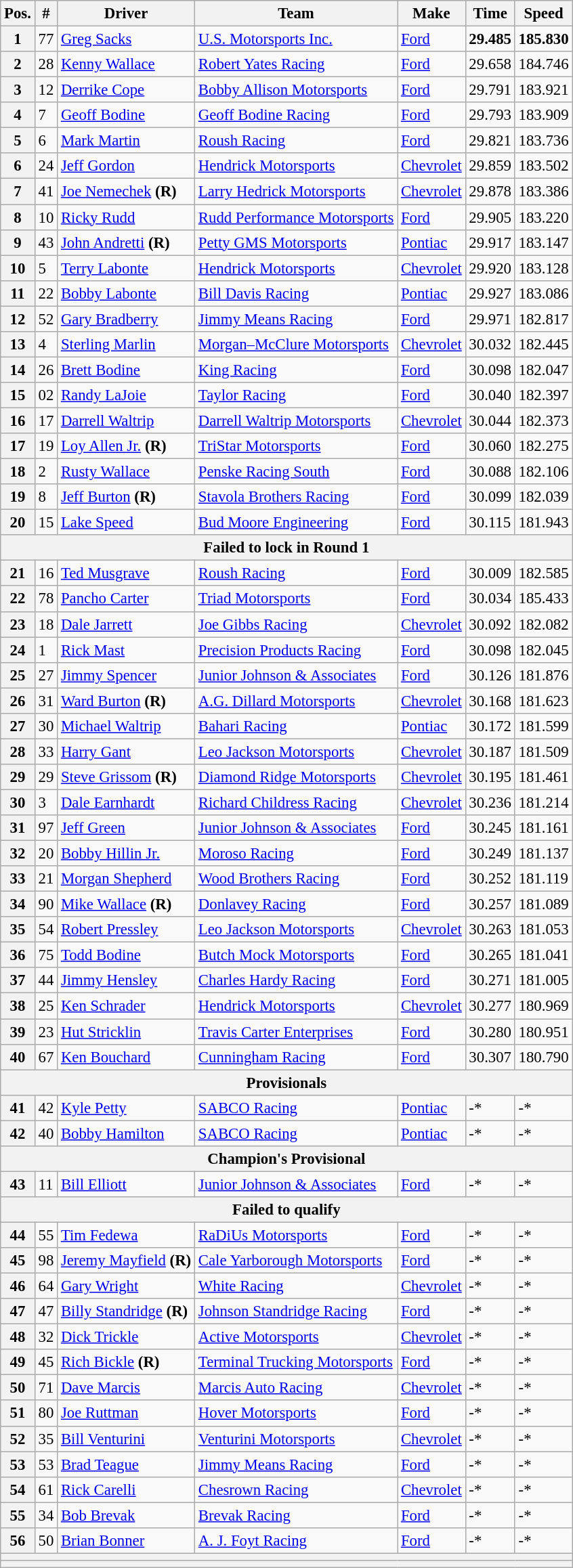<table class="wikitable" style="font-size:95%">
<tr>
<th>Pos.</th>
<th>#</th>
<th>Driver</th>
<th>Team</th>
<th>Make</th>
<th>Time</th>
<th>Speed</th>
</tr>
<tr>
<th>1</th>
<td>77</td>
<td><a href='#'>Greg Sacks</a></td>
<td><a href='#'>U.S. Motorsports Inc.</a></td>
<td><a href='#'>Ford</a></td>
<td><strong>29.485</strong></td>
<td><strong>185.830</strong></td>
</tr>
<tr>
<th>2</th>
<td>28</td>
<td><a href='#'>Kenny Wallace</a></td>
<td><a href='#'>Robert Yates Racing</a></td>
<td><a href='#'>Ford</a></td>
<td>29.658</td>
<td>184.746</td>
</tr>
<tr>
<th>3</th>
<td>12</td>
<td><a href='#'>Derrike Cope</a></td>
<td><a href='#'>Bobby Allison Motorsports</a></td>
<td><a href='#'>Ford</a></td>
<td>29.791</td>
<td>183.921</td>
</tr>
<tr>
<th>4</th>
<td>7</td>
<td><a href='#'>Geoff Bodine</a></td>
<td><a href='#'>Geoff Bodine Racing</a></td>
<td><a href='#'>Ford</a></td>
<td>29.793</td>
<td>183.909</td>
</tr>
<tr>
<th>5</th>
<td>6</td>
<td><a href='#'>Mark Martin</a></td>
<td><a href='#'>Roush Racing</a></td>
<td><a href='#'>Ford</a></td>
<td>29.821</td>
<td>183.736</td>
</tr>
<tr>
<th>6</th>
<td>24</td>
<td><a href='#'>Jeff Gordon</a></td>
<td><a href='#'>Hendrick Motorsports</a></td>
<td><a href='#'>Chevrolet</a></td>
<td>29.859</td>
<td>183.502</td>
</tr>
<tr>
<th>7</th>
<td>41</td>
<td><a href='#'>Joe Nemechek</a> <strong>(R)</strong></td>
<td><a href='#'>Larry Hedrick Motorsports</a></td>
<td><a href='#'>Chevrolet</a></td>
<td>29.878</td>
<td>183.386</td>
</tr>
<tr>
<th>8</th>
<td>10</td>
<td><a href='#'>Ricky Rudd</a></td>
<td><a href='#'>Rudd Performance Motorsports</a></td>
<td><a href='#'>Ford</a></td>
<td>29.905</td>
<td>183.220</td>
</tr>
<tr>
<th>9</th>
<td>43</td>
<td><a href='#'>John Andretti</a> <strong>(R)</strong></td>
<td><a href='#'>Petty GMS Motorsports</a></td>
<td><a href='#'>Pontiac</a></td>
<td>29.917</td>
<td>183.147</td>
</tr>
<tr>
<th>10</th>
<td>5</td>
<td><a href='#'>Terry Labonte</a></td>
<td><a href='#'>Hendrick Motorsports</a></td>
<td><a href='#'>Chevrolet</a></td>
<td>29.920</td>
<td>183.128</td>
</tr>
<tr>
<th>11</th>
<td>22</td>
<td><a href='#'>Bobby Labonte</a></td>
<td><a href='#'>Bill Davis Racing</a></td>
<td><a href='#'>Pontiac</a></td>
<td>29.927</td>
<td>183.086</td>
</tr>
<tr>
<th>12</th>
<td>52</td>
<td><a href='#'>Gary Bradberry</a></td>
<td><a href='#'>Jimmy Means Racing</a></td>
<td><a href='#'>Ford</a></td>
<td>29.971</td>
<td>182.817</td>
</tr>
<tr>
<th>13</th>
<td>4</td>
<td><a href='#'>Sterling Marlin</a></td>
<td><a href='#'>Morgan–McClure Motorsports</a></td>
<td><a href='#'>Chevrolet</a></td>
<td>30.032</td>
<td>182.445</td>
</tr>
<tr>
<th>14</th>
<td>26</td>
<td><a href='#'>Brett Bodine</a></td>
<td><a href='#'>King Racing</a></td>
<td><a href='#'>Ford</a></td>
<td>30.098</td>
<td>182.047</td>
</tr>
<tr>
<th>15</th>
<td>02</td>
<td><a href='#'>Randy LaJoie</a></td>
<td><a href='#'>Taylor Racing</a></td>
<td><a href='#'>Ford</a></td>
<td>30.040</td>
<td>182.397</td>
</tr>
<tr>
<th>16</th>
<td>17</td>
<td><a href='#'>Darrell Waltrip</a></td>
<td><a href='#'>Darrell Waltrip Motorsports</a></td>
<td><a href='#'>Chevrolet</a></td>
<td>30.044</td>
<td>182.373</td>
</tr>
<tr>
<th>17</th>
<td>19</td>
<td><a href='#'>Loy Allen Jr.</a> <strong>(R)</strong></td>
<td><a href='#'>TriStar Motorsports</a></td>
<td><a href='#'>Ford</a></td>
<td>30.060</td>
<td>182.275</td>
</tr>
<tr>
<th>18</th>
<td>2</td>
<td><a href='#'>Rusty Wallace</a></td>
<td><a href='#'>Penske Racing South</a></td>
<td><a href='#'>Ford</a></td>
<td>30.088</td>
<td>182.106</td>
</tr>
<tr>
<th>19</th>
<td>8</td>
<td><a href='#'>Jeff Burton</a> <strong>(R)</strong></td>
<td><a href='#'>Stavola Brothers Racing</a></td>
<td><a href='#'>Ford</a></td>
<td>30.099</td>
<td>182.039</td>
</tr>
<tr>
<th>20</th>
<td>15</td>
<td><a href='#'>Lake Speed</a></td>
<td><a href='#'>Bud Moore Engineering</a></td>
<td><a href='#'>Ford</a></td>
<td>30.115</td>
<td>181.943</td>
</tr>
<tr>
<th colspan="7">Failed to lock in Round 1</th>
</tr>
<tr>
<th>21</th>
<td>16</td>
<td><a href='#'>Ted Musgrave</a></td>
<td><a href='#'>Roush Racing</a></td>
<td><a href='#'>Ford</a></td>
<td>30.009</td>
<td>182.585</td>
</tr>
<tr>
<th>22</th>
<td>78</td>
<td><a href='#'>Pancho Carter</a></td>
<td><a href='#'>Triad Motorsports</a></td>
<td><a href='#'>Ford</a></td>
<td>30.034</td>
<td>185.433</td>
</tr>
<tr>
<th>23</th>
<td>18</td>
<td><a href='#'>Dale Jarrett</a></td>
<td><a href='#'>Joe Gibbs Racing</a></td>
<td><a href='#'>Chevrolet</a></td>
<td>30.092</td>
<td>182.082</td>
</tr>
<tr>
<th>24</th>
<td>1</td>
<td><a href='#'>Rick Mast</a></td>
<td><a href='#'>Precision Products Racing</a></td>
<td><a href='#'>Ford</a></td>
<td>30.098</td>
<td>182.045</td>
</tr>
<tr>
<th>25</th>
<td>27</td>
<td><a href='#'>Jimmy Spencer</a></td>
<td><a href='#'>Junior Johnson & Associates</a></td>
<td><a href='#'>Ford</a></td>
<td>30.126</td>
<td>181.876</td>
</tr>
<tr>
<th>26</th>
<td>31</td>
<td><a href='#'>Ward Burton</a> <strong>(R)</strong></td>
<td><a href='#'>A.G. Dillard Motorsports</a></td>
<td><a href='#'>Chevrolet</a></td>
<td>30.168</td>
<td>181.623</td>
</tr>
<tr>
<th>27</th>
<td>30</td>
<td><a href='#'>Michael Waltrip</a></td>
<td><a href='#'>Bahari Racing</a></td>
<td><a href='#'>Pontiac</a></td>
<td>30.172</td>
<td>181.599</td>
</tr>
<tr>
<th>28</th>
<td>33</td>
<td><a href='#'>Harry Gant</a></td>
<td><a href='#'>Leo Jackson Motorsports</a></td>
<td><a href='#'>Chevrolet</a></td>
<td>30.187</td>
<td>181.509</td>
</tr>
<tr>
<th>29</th>
<td>29</td>
<td><a href='#'>Steve Grissom</a> <strong>(R)</strong></td>
<td><a href='#'>Diamond Ridge Motorsports</a></td>
<td><a href='#'>Chevrolet</a></td>
<td>30.195</td>
<td>181.461</td>
</tr>
<tr>
<th>30</th>
<td>3</td>
<td><a href='#'>Dale Earnhardt</a></td>
<td><a href='#'>Richard Childress Racing</a></td>
<td><a href='#'>Chevrolet</a></td>
<td>30.236</td>
<td>181.214</td>
</tr>
<tr>
<th>31</th>
<td>97</td>
<td><a href='#'>Jeff Green</a></td>
<td><a href='#'>Junior Johnson & Associates</a></td>
<td><a href='#'>Ford</a></td>
<td>30.245</td>
<td>181.161</td>
</tr>
<tr>
<th>32</th>
<td>20</td>
<td><a href='#'>Bobby Hillin Jr.</a></td>
<td><a href='#'>Moroso Racing</a></td>
<td><a href='#'>Ford</a></td>
<td>30.249</td>
<td>181.137</td>
</tr>
<tr>
<th>33</th>
<td>21</td>
<td><a href='#'>Morgan Shepherd</a></td>
<td><a href='#'>Wood Brothers Racing</a></td>
<td><a href='#'>Ford</a></td>
<td>30.252</td>
<td>181.119</td>
</tr>
<tr>
<th>34</th>
<td>90</td>
<td><a href='#'>Mike Wallace</a> <strong>(R)</strong></td>
<td><a href='#'>Donlavey Racing</a></td>
<td><a href='#'>Ford</a></td>
<td>30.257</td>
<td>181.089</td>
</tr>
<tr>
<th>35</th>
<td>54</td>
<td><a href='#'>Robert Pressley</a></td>
<td><a href='#'>Leo Jackson Motorsports</a></td>
<td><a href='#'>Chevrolet</a></td>
<td>30.263</td>
<td>181.053</td>
</tr>
<tr>
<th>36</th>
<td>75</td>
<td><a href='#'>Todd Bodine</a></td>
<td><a href='#'>Butch Mock Motorsports</a></td>
<td><a href='#'>Ford</a></td>
<td>30.265</td>
<td>181.041</td>
</tr>
<tr>
<th>37</th>
<td>44</td>
<td><a href='#'>Jimmy Hensley</a></td>
<td><a href='#'>Charles Hardy Racing</a></td>
<td><a href='#'>Ford</a></td>
<td>30.271</td>
<td>181.005</td>
</tr>
<tr>
<th>38</th>
<td>25</td>
<td><a href='#'>Ken Schrader</a></td>
<td><a href='#'>Hendrick Motorsports</a></td>
<td><a href='#'>Chevrolet</a></td>
<td>30.277</td>
<td>180.969</td>
</tr>
<tr>
<th>39</th>
<td>23</td>
<td><a href='#'>Hut Stricklin</a></td>
<td><a href='#'>Travis Carter Enterprises</a></td>
<td><a href='#'>Ford</a></td>
<td>30.280</td>
<td>180.951</td>
</tr>
<tr>
<th>40</th>
<td>67</td>
<td><a href='#'>Ken Bouchard</a></td>
<td><a href='#'>Cunningham Racing</a></td>
<td><a href='#'>Ford</a></td>
<td>30.307</td>
<td>180.790</td>
</tr>
<tr>
<th colspan="7">Provisionals</th>
</tr>
<tr>
<th>41</th>
<td>42</td>
<td><a href='#'>Kyle Petty</a></td>
<td><a href='#'>SABCO Racing</a></td>
<td><a href='#'>Pontiac</a></td>
<td>-*</td>
<td>-*</td>
</tr>
<tr>
<th>42</th>
<td>40</td>
<td><a href='#'>Bobby Hamilton</a></td>
<td><a href='#'>SABCO Racing</a></td>
<td><a href='#'>Pontiac</a></td>
<td>-*</td>
<td>-*</td>
</tr>
<tr>
<th colspan="7">Champion's Provisional</th>
</tr>
<tr>
<th>43</th>
<td>11</td>
<td><a href='#'>Bill Elliott</a></td>
<td><a href='#'>Junior Johnson & Associates</a></td>
<td><a href='#'>Ford</a></td>
<td>-*</td>
<td>-*</td>
</tr>
<tr>
<th colspan="7">Failed to qualify</th>
</tr>
<tr>
<th>44</th>
<td>55</td>
<td><a href='#'>Tim Fedewa</a></td>
<td><a href='#'>RaDiUs Motorsports</a></td>
<td><a href='#'>Ford</a></td>
<td>-*</td>
<td>-*</td>
</tr>
<tr>
<th>45</th>
<td>98</td>
<td><a href='#'>Jeremy Mayfield</a> <strong>(R)</strong></td>
<td><a href='#'>Cale Yarborough Motorsports</a></td>
<td><a href='#'>Ford</a></td>
<td>-*</td>
<td>-*</td>
</tr>
<tr>
<th>46</th>
<td>64</td>
<td><a href='#'>Gary Wright</a></td>
<td><a href='#'>White Racing</a></td>
<td><a href='#'>Chevrolet</a></td>
<td>-*</td>
<td>-*</td>
</tr>
<tr>
<th>47</th>
<td>47</td>
<td><a href='#'>Billy Standridge</a> <strong>(R)</strong></td>
<td><a href='#'>Johnson Standridge Racing</a></td>
<td><a href='#'>Ford</a></td>
<td>-*</td>
<td>-*</td>
</tr>
<tr>
<th>48</th>
<td>32</td>
<td><a href='#'>Dick Trickle</a></td>
<td><a href='#'>Active Motorsports</a></td>
<td><a href='#'>Chevrolet</a></td>
<td>-*</td>
<td>-*</td>
</tr>
<tr>
<th>49</th>
<td>45</td>
<td><a href='#'>Rich Bickle</a> <strong>(R)</strong></td>
<td><a href='#'>Terminal Trucking Motorsports</a></td>
<td><a href='#'>Ford</a></td>
<td>-*</td>
<td>-*</td>
</tr>
<tr>
<th>50</th>
<td>71</td>
<td><a href='#'>Dave Marcis</a></td>
<td><a href='#'>Marcis Auto Racing</a></td>
<td><a href='#'>Chevrolet</a></td>
<td>-*</td>
<td>-*</td>
</tr>
<tr>
<th>51</th>
<td>80</td>
<td><a href='#'>Joe Ruttman</a></td>
<td><a href='#'>Hover Motorsports</a></td>
<td><a href='#'>Ford</a></td>
<td>-*</td>
<td>-*</td>
</tr>
<tr>
<th>52</th>
<td>35</td>
<td><a href='#'>Bill Venturini</a></td>
<td><a href='#'>Venturini Motorsports</a></td>
<td><a href='#'>Chevrolet</a></td>
<td>-*</td>
<td>-*</td>
</tr>
<tr>
<th>53</th>
<td>53</td>
<td><a href='#'>Brad Teague</a></td>
<td><a href='#'>Jimmy Means Racing</a></td>
<td><a href='#'>Ford</a></td>
<td>-*</td>
<td>-*</td>
</tr>
<tr>
<th>54</th>
<td>61</td>
<td><a href='#'>Rick Carelli</a></td>
<td><a href='#'>Chesrown Racing</a></td>
<td><a href='#'>Chevrolet</a></td>
<td>-*</td>
<td>-*</td>
</tr>
<tr>
<th>55</th>
<td>34</td>
<td><a href='#'>Bob Brevak</a></td>
<td><a href='#'>Brevak Racing</a></td>
<td><a href='#'>Ford</a></td>
<td>-*</td>
<td>-*</td>
</tr>
<tr>
<th>56</th>
<td>50</td>
<td><a href='#'>Brian Bonner</a></td>
<td><a href='#'>A. J. Foyt Racing</a></td>
<td><a href='#'>Ford</a></td>
<td>-*</td>
<td>-*</td>
</tr>
<tr>
<th colspan="7"></th>
</tr>
<tr>
<th colspan="7"></th>
</tr>
</table>
